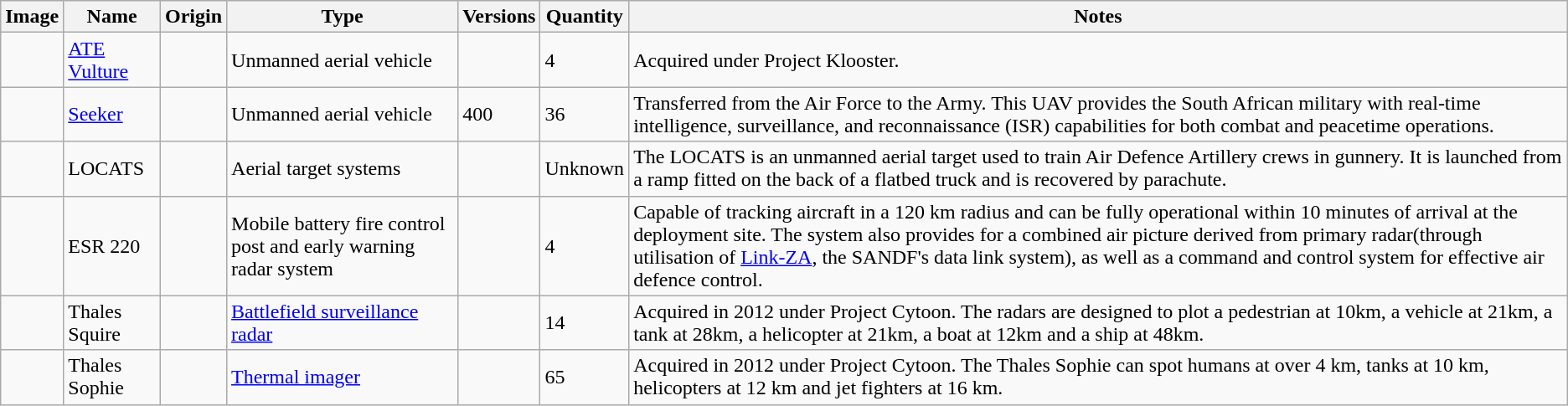<table class="wikitable">
<tr>
<th>Image</th>
<th>Name</th>
<th>Origin</th>
<th>Type</th>
<th>Versions</th>
<th>Quantity</th>
<th>Notes</th>
</tr>
<tr>
<td></td>
<td><a href='#'>ATE Vulture</a></td>
<td></td>
<td>Unmanned aerial vehicle</td>
<td></td>
<td>4</td>
<td>Acquired under Project Klooster.</td>
</tr>
<tr>
<td></td>
<td><a href='#'>Seeker</a></td>
<td></td>
<td>Unmanned aerial vehicle</td>
<td>400</td>
<td>36</td>
<td>Transferred from the Air Force to the Army. This UAV provides the South African military with real-time intelligence, surveillance, and reconnaissance (ISR) capabilities for both combat and peacetime operations.</td>
</tr>
<tr>
<td></td>
<td>LOCATS</td>
<td></td>
<td>Aerial target systems</td>
<td></td>
<td>Unknown</td>
<td>The LOCATS is an unmanned aerial target used to train Air Defence Artillery crews in gunnery. It is launched from a ramp fitted on the back of a flatbed truck and is recovered by parachute.</td>
</tr>
<tr>
<td></td>
<td>ESR 220</td>
<td></td>
<td>Mobile battery fire control post and early warning radar system</td>
<td></td>
<td>4</td>
<td>Capable of tracking aircraft in a 120 km radius and can be fully operational within 10 minutes of arrival at the deployment site. The system also provides for a combined air picture derived from primary radar(through utilisation of <a href='#'>Link-ZA</a>, the SANDF's data link system), as well as a command and control system for effective air defence control.</td>
</tr>
<tr>
<td></td>
<td>Thales Squire</td>
<td></td>
<td><a href='#'>Battlefield surveillance radar</a></td>
<td></td>
<td>14</td>
<td>Acquired in 2012 under Project Cytoon. The radars are designed to plot a pedestrian at 10km, a vehicle at 21km, a tank at 28km, a helicopter at 21km, a boat at 12km and a ship at 48km.</td>
</tr>
<tr>
<td></td>
<td>Thales Sophie</td>
<td></td>
<td><a href='#'>Thermal imager</a></td>
<td></td>
<td>65</td>
<td>Acquired in 2012 under Project Cytoon. The Thales Sophie can spot humans at over 4 km, tanks at 10 km, helicopters at 12 km and jet fighters at 16 km.</td>
</tr>
</table>
